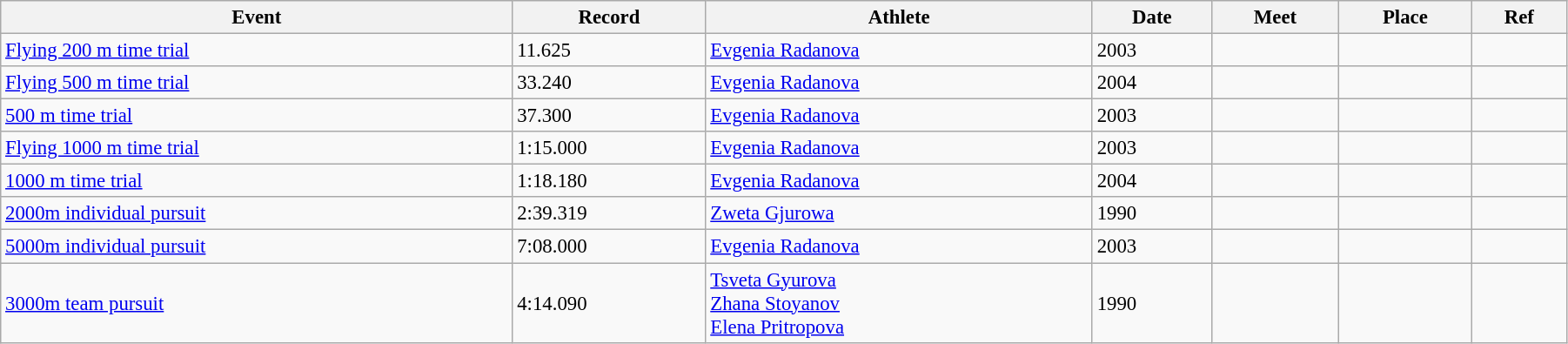<table class="wikitable" style="font-size:95%; width: 95%;">
<tr>
<th>Event</th>
<th>Record</th>
<th>Athlete</th>
<th>Date</th>
<th>Meet</th>
<th>Place</th>
<th>Ref</th>
</tr>
<tr>
<td><a href='#'>Flying 200 m time trial</a></td>
<td>11.625</td>
<td><a href='#'>Evgenia Radanova</a></td>
<td>2003</td>
<td></td>
<td></td>
<td></td>
</tr>
<tr>
<td><a href='#'>Flying 500 m time trial</a></td>
<td>33.240</td>
<td><a href='#'>Evgenia Radanova</a></td>
<td>2004</td>
<td></td>
<td></td>
<td></td>
</tr>
<tr>
<td><a href='#'>500 m time trial</a></td>
<td>37.300</td>
<td><a href='#'>Evgenia Radanova</a></td>
<td>2003</td>
<td></td>
<td></td>
<td></td>
</tr>
<tr>
<td><a href='#'>Flying 1000 m time trial</a></td>
<td>1:15.000</td>
<td><a href='#'>Evgenia Radanova</a></td>
<td>2003</td>
<td></td>
<td></td>
<td></td>
</tr>
<tr>
<td><a href='#'>1000 m time trial</a></td>
<td>1:18.180</td>
<td><a href='#'>Evgenia Radanova</a></td>
<td>2004</td>
<td></td>
<td></td>
<td></td>
</tr>
<tr>
<td><a href='#'>2000m individual pursuit</a></td>
<td>2:39.319</td>
<td><a href='#'>Zweta Gjurowa</a></td>
<td>1990</td>
<td></td>
<td></td>
<td></td>
</tr>
<tr>
<td><a href='#'>5000m individual pursuit</a></td>
<td>7:08.000</td>
<td><a href='#'>Evgenia Radanova</a></td>
<td>2003</td>
<td></td>
<td></td>
<td></td>
</tr>
<tr>
<td><a href='#'>3000m team pursuit</a></td>
<td>4:14.090</td>
<td><a href='#'>Tsveta Gyurova</a><br><a href='#'>Zhana Stoyanov</a><br><a href='#'>Elena Pritropova</a></td>
<td>1990</td>
<td></td>
<td></td>
<td></td>
</tr>
</table>
